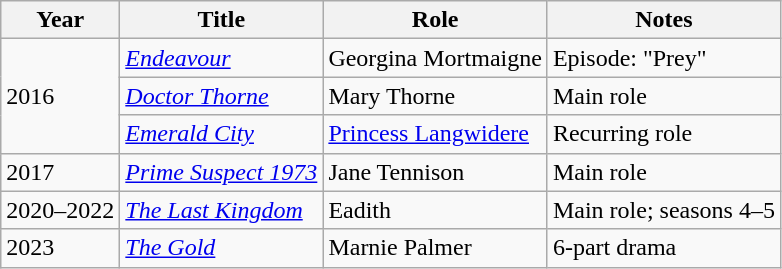<table class="wikitable sortable">
<tr>
<th>Year</th>
<th>Title</th>
<th>Role</th>
<th class="unsortable">Notes</th>
</tr>
<tr>
<td rowspan="3">2016</td>
<td><em><a href='#'>Endeavour</a></em></td>
<td>Georgina Mortmaigne</td>
<td>Episode: "Prey"</td>
</tr>
<tr>
<td><em><a href='#'>Doctor Thorne</a></em></td>
<td>Mary Thorne</td>
<td>Main role</td>
</tr>
<tr>
<td><em><a href='#'>Emerald City</a></em></td>
<td><a href='#'>Princess Langwidere</a></td>
<td>Recurring role</td>
</tr>
<tr>
<td>2017</td>
<td><em><a href='#'>Prime Suspect 1973</a></em></td>
<td>Jane Tennison</td>
<td>Main role</td>
</tr>
<tr>
<td>2020–2022</td>
<td><em><a href='#'>The Last Kingdom</a></em></td>
<td>Eadith</td>
<td>Main role; seasons 4–5</td>
</tr>
<tr>
<td>2023</td>
<td><em><a href='#'>The Gold</a></em></td>
<td>Marnie Palmer</td>
<td>6-part drama</td>
</tr>
</table>
